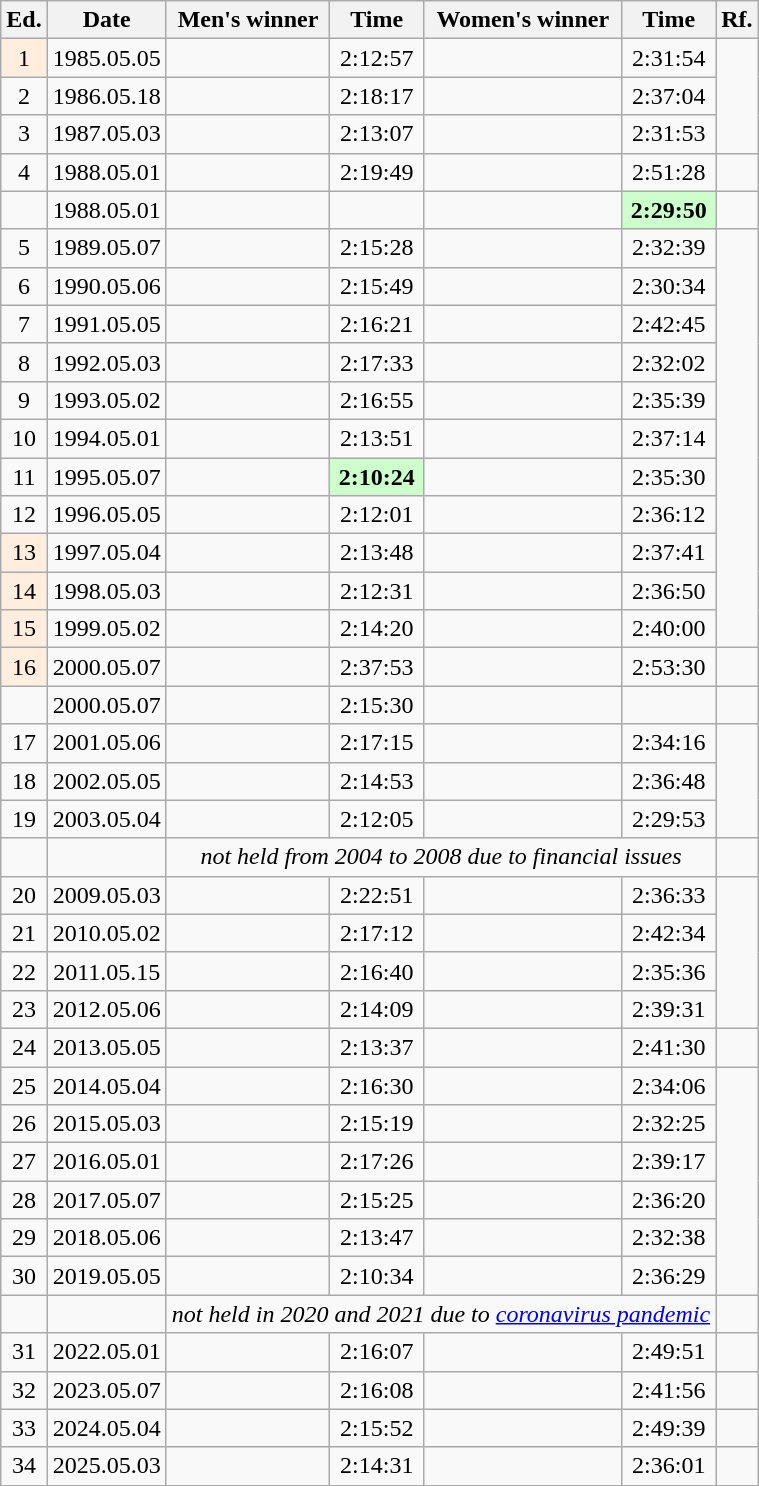<table class="wikitable sortable" style="text-align:center">
<tr>
<th class="unsortable">Ed.</th>
<th>Date</th>
<th>Men's winner</th>
<th>Time</th>
<th>Women's winner</th>
<th>Time</th>
<th class="unsortable">Rf.</th>
</tr>
<tr>
<td bgcolor="#FFEEDD">1</td>
<td>1985.05.05</td>
<td align="left"></td>
<td>2:12:57</td>
<td align="left"></td>
<td>2:31:54</td>
</tr>
<tr>
<td>2</td>
<td>1986.05.18</td>
<td align="left"></td>
<td>2:18:17</td>
<td align="left"></td>
<td>2:37:04</td>
</tr>
<tr>
<td>3</td>
<td>1987.05.03</td>
<td align="left"></td>
<td>2:13:07</td>
<td align="left"></td>
<td>2:31:53</td>
</tr>
<tr>
<td>4</td>
<td>1988.05.01</td>
<td align="left"></td>
<td>2:19:49</td>
<td align="left"></td>
<td>2:51:28</td>
<td></td>
</tr>
<tr>
<td></td>
<td>1988.05.01</td>
<td></td>
<td></td>
<td align="left"></td>
<td bgcolor="#CCFFCC"><strong>2:29:50</strong></td>
<td></td>
</tr>
<tr>
<td>5</td>
<td>1989.05.07</td>
<td align="left"></td>
<td>2:15:28</td>
<td align="left"></td>
<td>2:32:39</td>
</tr>
<tr>
<td>6</td>
<td>1990.05.06</td>
<td align="left"></td>
<td>2:15:49</td>
<td align="left"></td>
<td>2:30:34</td>
</tr>
<tr>
<td>7</td>
<td>1991.05.05</td>
<td align="left"></td>
<td>2:16:21</td>
<td align="left"></td>
<td>2:42:45</td>
</tr>
<tr>
<td>8</td>
<td>1992.05.03</td>
<td align="left"></td>
<td>2:17:33</td>
<td align="left"></td>
<td>2:32:02</td>
</tr>
<tr>
<td>9</td>
<td>1993.05.02</td>
<td align="left"></td>
<td>2:16:55</td>
<td align="left"></td>
<td>2:35:39</td>
</tr>
<tr>
<td>10</td>
<td>1994.05.01</td>
<td align="left"></td>
<td>2:13:51</td>
<td align="left"></td>
<td>2:37:14</td>
</tr>
<tr>
<td>11</td>
<td>1995.05.07</td>
<td align="left"></td>
<td bgcolor="#CCFFCC"><strong>2:10:24</strong></td>
<td align="left"></td>
<td>2:35:30</td>
</tr>
<tr>
<td>12</td>
<td>1996.05.05</td>
<td align="left"></td>
<td>2:12:01</td>
<td align="left"></td>
<td>2:36:12</td>
</tr>
<tr>
<td bgcolor="#FFEEDD">13</td>
<td>1997.05.04</td>
<td align="left"></td>
<td>2:13:48</td>
<td align="left"></td>
<td>2:37:41</td>
</tr>
<tr>
<td bgcolor="#FFEEDD">14</td>
<td>1998.05.03</td>
<td align="left"></td>
<td>2:12:31</td>
<td align="left"></td>
<td>2:36:50</td>
</tr>
<tr>
<td bgcolor="#FFEEDD">15</td>
<td>1999.05.02</td>
<td align="left"></td>
<td>2:14:20</td>
<td align="left"></td>
<td>2:40:00</td>
</tr>
<tr>
<td bgcolor="#FFEEDD">16</td>
<td>2000.05.07</td>
<td align="left"></td>
<td>2:37:53</td>
<td align="left"></td>
<td>2:53:30</td>
<td></td>
</tr>
<tr>
<td></td>
<td>2000.05.07</td>
<td align="left"></td>
<td>2:15:30</td>
<td></td>
<td></td>
<td></td>
</tr>
<tr>
<td>17</td>
<td>2001.05.06</td>
<td align="left"></td>
<td>2:17:15</td>
<td align="left"></td>
<td>2:34:16</td>
</tr>
<tr>
<td>18</td>
<td>2002.05.05</td>
<td align="left"></td>
<td>2:14:53</td>
<td align="left"></td>
<td>2:36:48</td>
</tr>
<tr>
<td>19</td>
<td>2003.05.04</td>
<td align="left"></td>
<td>2:12:05</td>
<td align="left"></td>
<td>2:29:53</td>
</tr>
<tr>
<td></td>
<td></td>
<td colspan="4" data-sort-value=""><em>not held from 2004 to 2008 due to financial issues</em></td>
<td></td>
</tr>
<tr>
<td>20</td>
<td>2009.05.03</td>
<td align="left"></td>
<td>2:22:51</td>
<td align="left"></td>
<td>2:36:33</td>
</tr>
<tr>
<td>21</td>
<td>2010.05.02</td>
<td align="left"></td>
<td>2:17:12</td>
<td align="left"></td>
<td>2:42:34</td>
</tr>
<tr>
<td>22</td>
<td>2011.05.15</td>
<td align="left"></td>
<td>2:16:40</td>
<td align="left"></td>
<td>2:35:36</td>
</tr>
<tr>
<td>23</td>
<td>2012.05.06</td>
<td align="left"></td>
<td>2:14:09</td>
<td align="left"></td>
<td>2:39:31</td>
</tr>
<tr>
<td>24</td>
<td>2013.05.05</td>
<td align="left"></td>
<td>2:13:37</td>
<td align="left"></td>
<td>2:41:30</td>
<td></td>
</tr>
<tr>
<td>25</td>
<td>2014.05.04</td>
<td align="left"></td>
<td>2:16:30</td>
<td align="left"></td>
<td>2:34:06</td>
</tr>
<tr>
<td>26</td>
<td>2015.05.03</td>
<td align="left"></td>
<td>2:15:19</td>
<td align="left"></td>
<td>2:32:25</td>
</tr>
<tr>
<td>27</td>
<td>2016.05.01</td>
<td align="left"></td>
<td>2:17:26</td>
<td align="left"></td>
<td>2:39:17</td>
</tr>
<tr>
<td>28</td>
<td>2017.05.07</td>
<td align="left"></td>
<td>2:15:25</td>
<td align="left"></td>
<td>2:36:20</td>
</tr>
<tr>
<td>29</td>
<td>2018.05.06</td>
<td align="left"></td>
<td>2:13:47</td>
<td align="left"></td>
<td>2:32:38</td>
</tr>
<tr>
<td>30</td>
<td>2019.05.05</td>
<td align="left"></td>
<td>2:10:34</td>
<td align="left"></td>
<td>2:36:29</td>
</tr>
<tr>
<td></td>
<td></td>
<td colspan="4" data-sort-value=""><em>not held in 2020 and 2021 due to <a href='#'>coronavirus pandemic</a></em></td>
<td></td>
</tr>
<tr>
<td>31</td>
<td>2022.05.01</td>
<td align="left"></td>
<td>2:16:07</td>
<td align="left"></td>
<td>2:49:51</td>
<td></td>
</tr>
<tr>
<td>32</td>
<td>2023.05.07</td>
<td align="left"></td>
<td>2:16:08</td>
<td align="left"></td>
<td>2:41:56</td>
<td></td>
</tr>
<tr>
<td>33</td>
<td>2024.05.04</td>
<td align="left"></td>
<td>2:15:52</td>
<td align="left"></td>
<td>2:49:39</td>
<td></td>
</tr>
<tr>
<td>34</td>
<td>2025.05.03</td>
<td align="left"></td>
<td>2:14:31</td>
<td align="left"></td>
<td>2:36:01</td>
<td></td>
</tr>
</table>
